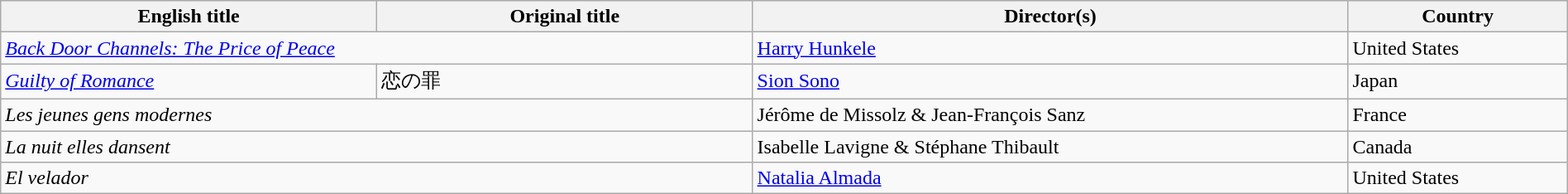<table class="wikitable" style="width:100%; margin-top:0px" cellpadding="5">
<tr>
<th style="width:24%">English title</th>
<th style="width:24%">Original title</th>
<th style="width:38%">Director(s)</th>
<th style="width:14%">Country</th>
</tr>
<tr>
<td colspan=2><em><a href='#'>Back Door Channels: The Price of Peace</a></em></td>
<td data-sort-value="Hunkele"><a href='#'>Harry Hunkele</a></td>
<td>United States</td>
</tr>
<tr>
<td><em><a href='#'>Guilty of Romance</a></em></td>
<td>恋の罪</td>
<td data-sort-value="Sono"><a href='#'>Sion Sono</a></td>
<td>Japan</td>
</tr>
<tr>
<td colspan=2 data-sort-value="Jeunes"><em>Les jeunes gens modernes</em></td>
<td data-sort-value="Missolz">Jérôme de Missolz & Jean-François Sanz</td>
<td>France</td>
</tr>
<tr>
<td colspan=2 data-sort-value="Nuit"><em>La nuit elles dansent</em></td>
<td data-sort-value="Lavigne">Isabelle Lavigne & Stéphane Thibault</td>
<td>Canada</td>
</tr>
<tr>
<td colspan=2 data-sort-value="Velador"><em>El velador</em></td>
<td data-sort-value="Almada"><a href='#'>Natalia Almada</a></td>
<td>United States</td>
</tr>
</table>
